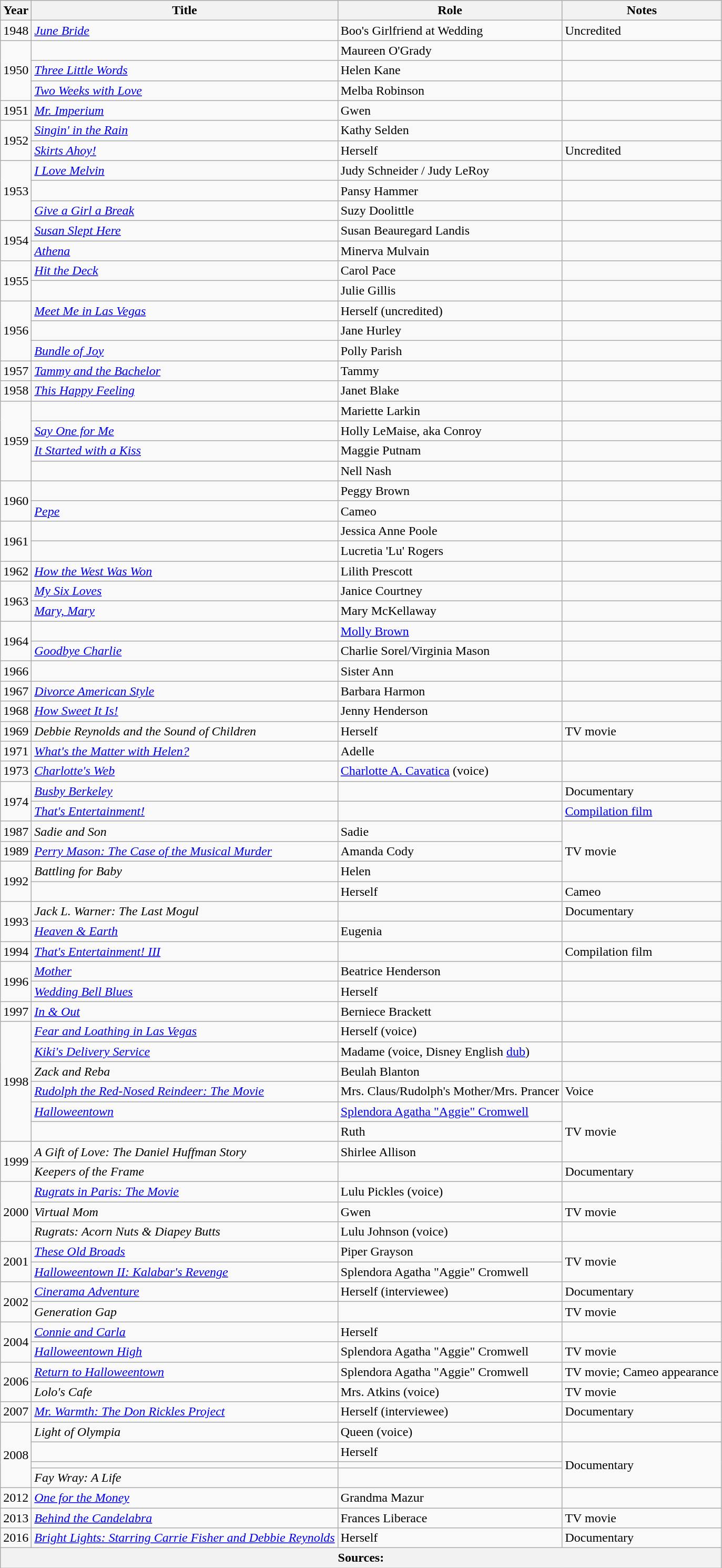<table class="wikitable sortable">
<tr>
<th>Year</th>
<th>Title</th>
<th>Role</th>
<th class="unsortable">Notes</th>
</tr>
<tr>
<td>1948</td>
<td><em><a href='#'>June Bride</a></em></td>
<td>Boo's Girlfriend at Wedding</td>
<td>Uncredited</td>
</tr>
<tr>
<td rowspan=3>1950</td>
<td><em></em></td>
<td>Maureen O'Grady</td>
<td></td>
</tr>
<tr>
<td><em><a href='#'>Three Little Words</a></em></td>
<td>Helen Kane</td>
<td></td>
</tr>
<tr>
<td><em><a href='#'>Two Weeks with Love</a></em></td>
<td>Melba Robinson</td>
<td></td>
</tr>
<tr>
<td>1951</td>
<td><em><a href='#'>Mr. Imperium</a></em></td>
<td>Gwen</td>
<td></td>
</tr>
<tr>
<td rowspan=2>1952</td>
<td><em><a href='#'>Singin' in the Rain</a></em></td>
<td>Kathy Selden</td>
<td></td>
</tr>
<tr>
<td><em><a href='#'>Skirts Ahoy!</a></em></td>
<td>Herself</td>
<td>Uncredited</td>
</tr>
<tr>
<td rowspan=3>1953</td>
<td><em><a href='#'>I Love Melvin</a></em></td>
<td>Judy Schneider / Judy LeRoy</td>
<td></td>
</tr>
<tr>
<td><em></em></td>
<td>Pansy Hammer</td>
<td></td>
</tr>
<tr>
<td><em><a href='#'>Give a Girl a Break</a></em></td>
<td>Suzy Doolittle</td>
<td></td>
</tr>
<tr>
<td rowspan=2>1954</td>
<td><em><a href='#'>Susan Slept Here</a></em></td>
<td>Susan Beauregard Landis</td>
<td></td>
</tr>
<tr>
<td><em><a href='#'>Athena</a></em></td>
<td>Minerva Mulvain</td>
<td></td>
</tr>
<tr>
<td rowspan=2>1955</td>
<td><em><a href='#'>Hit the Deck</a></em></td>
<td>Carol Pace</td>
<td></td>
</tr>
<tr>
<td><em></em></td>
<td>Julie Gillis</td>
<td></td>
</tr>
<tr>
<td rowspan=3>1956</td>
<td><em><a href='#'>Meet Me in Las Vegas</a></em></td>
<td>Herself (uncredited)</td>
<td></td>
</tr>
<tr>
<td><em></em></td>
<td>Jane Hurley</td>
<td></td>
</tr>
<tr>
<td><em><a href='#'>Bundle of Joy</a></em></td>
<td>Polly Parish</td>
<td></td>
</tr>
<tr>
<td>1957</td>
<td><em><a href='#'>Tammy and the Bachelor</a></em></td>
<td>Tammy</td>
<td></td>
</tr>
<tr>
<td>1958</td>
<td><em><a href='#'>This Happy Feeling</a></em></td>
<td>Janet Blake</td>
<td></td>
</tr>
<tr>
<td rowspan=4>1959</td>
<td><em></em></td>
<td>Mariette Larkin</td>
<td></td>
</tr>
<tr>
<td><em><a href='#'>Say One for Me</a></em></td>
<td>Holly LeMaise, aka Conroy</td>
<td></td>
</tr>
<tr>
<td><em><a href='#'>It Started with a Kiss</a></em></td>
<td>Maggie Putnam</td>
<td></td>
</tr>
<tr>
<td><em></em></td>
<td>Nell Nash</td>
<td></td>
</tr>
<tr>
<td rowspan=2>1960</td>
<td><em></em></td>
<td>Peggy Brown</td>
<td></td>
</tr>
<tr>
<td><em><a href='#'>Pepe</a></em></td>
<td>Cameo</td>
<td></td>
</tr>
<tr>
<td rowspan=2>1961</td>
<td><em></em></td>
<td>Jessica Anne Poole</td>
<td></td>
</tr>
<tr>
<td><em></em></td>
<td>Lucretia 'Lu' Rogers</td>
<td></td>
</tr>
<tr>
<td>1962</td>
<td><em><a href='#'>How the West Was Won</a></em></td>
<td>Lilith Prescott</td>
<td></td>
</tr>
<tr>
<td rowspan=2>1963</td>
<td><em><a href='#'>My Six Loves</a></em></td>
<td>Janice Courtney</td>
<td></td>
</tr>
<tr>
<td><em><a href='#'>Mary, Mary</a></em></td>
<td>Mary McKellaway</td>
<td></td>
</tr>
<tr>
<td rowspan=2>1964</td>
<td><em></em></td>
<td><a href='#'>Molly Brown</a></td>
<td></td>
</tr>
<tr>
<td><em><a href='#'>Goodbye Charlie</a></em></td>
<td>Charlie Sorel/Virginia Mason</td>
<td></td>
</tr>
<tr>
<td>1966</td>
<td><em></em></td>
<td>Sister Ann</td>
<td></td>
</tr>
<tr>
<td>1967</td>
<td><em><a href='#'>Divorce American Style</a></em></td>
<td>Barbara Harmon</td>
<td></td>
</tr>
<tr>
<td>1968</td>
<td><em><a href='#'>How Sweet It Is!</a></em></td>
<td>Jenny Henderson</td>
<td></td>
</tr>
<tr>
<td>1969</td>
<td><em>Debbie Reynolds and the Sound of Children</em></td>
<td>Herself</td>
<td>TV movie</td>
</tr>
<tr>
<td>1971</td>
<td><em><a href='#'>What's the Matter with Helen?</a></em></td>
<td>Adelle</td>
<td></td>
</tr>
<tr>
<td>1973</td>
<td><em><a href='#'>Charlotte's Web</a></em></td>
<td><a href='#'>Charlotte A. Cavatica</a> (voice)</td>
<td></td>
</tr>
<tr>
<td rowspan=2>1974</td>
<td><em><a href='#'>Busby Berkeley</a></em></td>
<td></td>
<td>Documentary</td>
</tr>
<tr>
<td><em><a href='#'>That's Entertainment!</a></em></td>
<td></td>
<td><a href='#'>Compilation film</a></td>
</tr>
<tr>
<td>1987</td>
<td><em>Sadie and Son</em></td>
<td>Sadie</td>
<td rowspan="3">TV movie</td>
</tr>
<tr>
<td>1989</td>
<td><em><a href='#'>Perry Mason: The Case of the Musical Murder</a></em></td>
<td>Amanda Cody</td>
</tr>
<tr>
<td rowspan=2>1992</td>
<td><em>Battling for Baby</em></td>
<td>Helen</td>
</tr>
<tr>
<td><em></em></td>
<td>Herself</td>
<td>Cameo</td>
</tr>
<tr>
<td rowspan=2>1993</td>
<td><em>Jack L. Warner: The Last Mogul</em></td>
<td></td>
<td>Documentary</td>
</tr>
<tr>
<td><em><a href='#'>Heaven & Earth</a></em></td>
<td>Eugenia</td>
<td></td>
</tr>
<tr>
<td>1994</td>
<td><em><a href='#'>That's Entertainment! III</a></em></td>
<td></td>
<td>Compilation film</td>
</tr>
<tr>
<td rowspan=2>1996</td>
<td><em><a href='#'>Mother</a></em></td>
<td>Beatrice Henderson</td>
<td></td>
</tr>
<tr>
<td><em><a href='#'>Wedding Bell Blues</a></em></td>
<td>Herself</td>
<td></td>
</tr>
<tr>
<td>1997</td>
<td><em><a href='#'>In & Out</a></em></td>
<td>Berniece Brackett</td>
<td></td>
</tr>
<tr>
<td rowspan=6>1998</td>
<td><em><a href='#'>Fear and Loathing in Las Vegas</a></em></td>
<td>Herself (voice)</td>
<td></td>
</tr>
<tr>
<td><em><a href='#'>Kiki's Delivery Service</a></em></td>
<td>Madame (voice, Disney English <a href='#'>dub</a>)</td>
<td></td>
</tr>
<tr>
<td><em>Zack and Reba</em></td>
<td>Beulah Blanton</td>
<td></td>
</tr>
<tr>
<td><em><a href='#'>Rudolph the Red-Nosed Reindeer: The Movie</a></em></td>
<td>Mrs. Claus/Rudolph's Mother/Mrs. Prancer</td>
<td>Voice</td>
</tr>
<tr>
<td><em><a href='#'>Halloweentown</a></em></td>
<td><a href='#'>Splendora Agatha "Aggie" Cromwell</a></td>
<td rowspan="3">TV movie</td>
</tr>
<tr>
<td><em></em></td>
<td>Ruth</td>
</tr>
<tr>
<td rowspan=2>1999</td>
<td><em>A Gift of Love: The Daniel Huffman Story</em></td>
<td>Shirlee Allison</td>
</tr>
<tr>
<td><em>Keepers of the Frame</em></td>
<td></td>
<td>Documentary</td>
</tr>
<tr>
<td rowspan=3>2000</td>
<td><em><a href='#'>Rugrats in Paris: The Movie</a></em></td>
<td>Lulu Pickles (voice)</td>
<td></td>
</tr>
<tr>
<td><em>Virtual Mom</em></td>
<td>Gwen</td>
<td>TV movie</td>
</tr>
<tr>
<td><em>Rugrats: Acorn Nuts & Diapey Butts</em></td>
<td>Lulu Johnson (voice)</td>
<td></td>
</tr>
<tr>
<td rowspan=2>2001</td>
<td><em><a href='#'>These Old Broads</a></em></td>
<td>Piper Grayson</td>
<td rowspan="2">TV movie</td>
</tr>
<tr>
<td><em><a href='#'>Halloweentown II: Kalabar's Revenge</a></em></td>
<td>Splendora Agatha "Aggie" Cromwell</td>
</tr>
<tr>
<td rowspan=2>2002</td>
<td><em><a href='#'>Cinerama Adventure</a></em></td>
<td>Herself (interviewee)</td>
<td>Documentary</td>
</tr>
<tr>
<td><em>Generation Gap</em></td>
<td></td>
<td>TV movie</td>
</tr>
<tr>
<td rowspan=2>2004</td>
<td><em><a href='#'>Connie and Carla</a></em></td>
<td>Herself</td>
<td></td>
</tr>
<tr>
<td><em><a href='#'>Halloweentown High</a></em></td>
<td>Splendora Agatha "Aggie" Cromwell</td>
<td>TV movie</td>
</tr>
<tr>
<td rowspan=2>2006</td>
<td><em><a href='#'>Return to Halloweentown</a></em></td>
<td>Splendora Agatha "Aggie" Cromwell</td>
<td>TV movie; Cameo appearance</td>
</tr>
<tr>
<td><em>Lolo's Cafe</em></td>
<td>Mrs. Atkins (voice)</td>
<td>TV movie</td>
</tr>
<tr>
<td>2007</td>
<td><em><a href='#'>Mr. Warmth: The Don Rickles Project</a></em></td>
<td>Herself (interviewee)</td>
<td>Documentary</td>
</tr>
<tr>
<td rowspan=4>2008</td>
<td><em>Light of Olympia</em></td>
<td>Queen (voice)</td>
<td></td>
</tr>
<tr>
<td><em></em></td>
<td>Herself</td>
<td rowspan="3">Documentary</td>
</tr>
<tr>
<td><em></em></td>
<td></td>
</tr>
<tr>
<td><em>Fay Wray: A Life</em></td>
<td></td>
</tr>
<tr>
<td>2012</td>
<td><em><a href='#'>One for the Money</a></em></td>
<td>Grandma Mazur</td>
<td></td>
</tr>
<tr>
<td>2013</td>
<td><em><a href='#'>Behind the Candelabra</a></em></td>
<td>Frances Liberace</td>
<td>TV movie</td>
</tr>
<tr>
<td>2016</td>
<td><em><a href='#'>Bright Lights: Starring Carrie Fisher and Debbie Reynolds</a></em></td>
<td>Herself</td>
<td>Documentary</td>
</tr>
<tr>
<th colspan=4>Sources:</th>
</tr>
</table>
